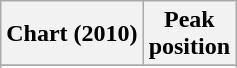<table class="wikitable sortable plainrowheaders">
<tr>
<th align="center">Chart (2010)</th>
<th align="center">Peak<br>position</th>
</tr>
<tr>
</tr>
<tr>
</tr>
<tr>
</tr>
<tr>
</tr>
</table>
